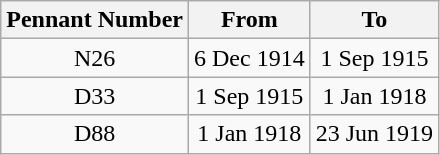<table class="wikitable" style="text-align:center">
<tr>
<th>Pennant Number</th>
<th>From</th>
<th>To</th>
</tr>
<tr>
<td>N26</td>
<td>6 Dec 1914</td>
<td>1 Sep 1915</td>
</tr>
<tr>
<td>D33</td>
<td>1 Sep 1915</td>
<td>1 Jan 1918</td>
</tr>
<tr>
<td>D88</td>
<td>1 Jan 1918</td>
<td>23 Jun 1919</td>
</tr>
</table>
